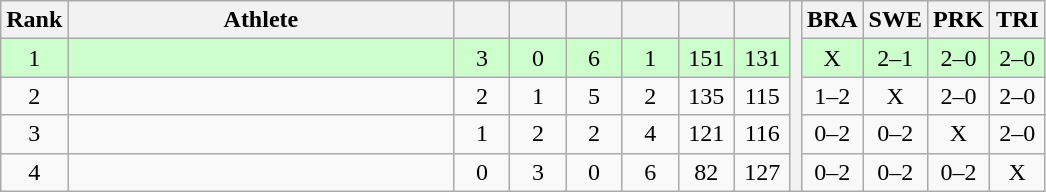<table class="wikitable" style="text-align:center">
<tr>
<th>Rank</th>
<th width=250>Athlete</th>
<th width=30></th>
<th width=30></th>
<th width=30></th>
<th width=30></th>
<th width=30></th>
<th width=30></th>
<th rowspan=5></th>
<th width=30>BRA</th>
<th width=30>SWE</th>
<th width=30>PRK</th>
<th width=30>TRI</th>
</tr>
<tr style="background-color:#ccffcc;">
<td>1</td>
<td align=left></td>
<td>3</td>
<td>0</td>
<td>6</td>
<td>1</td>
<td>151</td>
<td>131</td>
<td>X</td>
<td>2–1</td>
<td>2–0</td>
<td>2–0</td>
</tr>
<tr>
<td>2</td>
<td align=left></td>
<td>2</td>
<td>1</td>
<td>5</td>
<td>2</td>
<td>135</td>
<td>115</td>
<td>1–2</td>
<td>X</td>
<td>2–0</td>
<td>2–0</td>
</tr>
<tr>
<td>3</td>
<td align=left></td>
<td>1</td>
<td>2</td>
<td>2</td>
<td>4</td>
<td>121</td>
<td>116</td>
<td>0–2</td>
<td>0–2</td>
<td>X</td>
<td>2–0</td>
</tr>
<tr>
<td>4</td>
<td align=left></td>
<td>0</td>
<td>3</td>
<td>0</td>
<td>6</td>
<td>82</td>
<td>127</td>
<td>0–2</td>
<td>0–2</td>
<td>0–2</td>
<td>X</td>
</tr>
</table>
